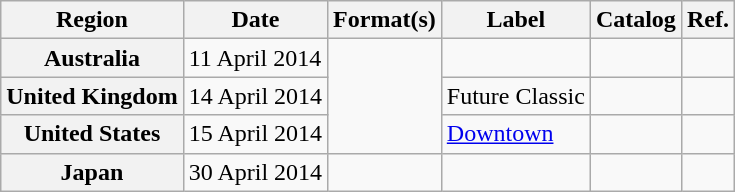<table class="wikitable sortable plainrowheaders">
<tr>
<th scope="col">Region</th>
<th scope="col">Date</th>
<th scope="col">Format(s)</th>
<th scope="col">Label</th>
<th scope="col">Catalog</th>
<th scope="col">Ref.</th>
</tr>
<tr>
<th scope="row">Australia</th>
<td>11 April 2014</td>
<td rowspan="3"></td>
<td></td>
<td></td>
<td style="text-align:center;"></td>
</tr>
<tr>
<th scope="row">United Kingdom</th>
<td>14 April 2014</td>
<td>Future Classic</td>
<td></td>
<td style="text-align:center;"></td>
</tr>
<tr>
<th scope="row">United States</th>
<td>15 April 2014</td>
<td><a href='#'>Downtown</a></td>
<td></td>
<td style="text-align:center;"></td>
</tr>
<tr>
<th scope="row">Japan</th>
<td>30 April 2014</td>
<td></td>
<td></td>
<td></td>
<td style="text-align:center;"></td>
</tr>
</table>
